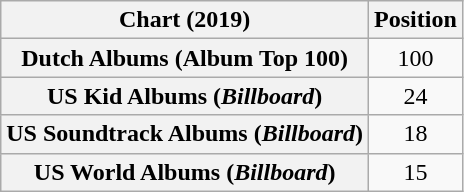<table class="wikitable sortable plainrowheaders" style="text-align:center">
<tr>
<th scope="col">Chart (2019)</th>
<th scope="col">Position</th>
</tr>
<tr>
<th scope="row">Dutch Albums (Album Top 100)</th>
<td>100</td>
</tr>
<tr>
<th scope="row">US Kid Albums (<em>Billboard</em>)</th>
<td>24</td>
</tr>
<tr>
<th scope="row">US Soundtrack Albums (<em>Billboard</em>)</th>
<td>18</td>
</tr>
<tr>
<th scope="row">US World Albums (<em>Billboard</em>)</th>
<td>15</td>
</tr>
</table>
